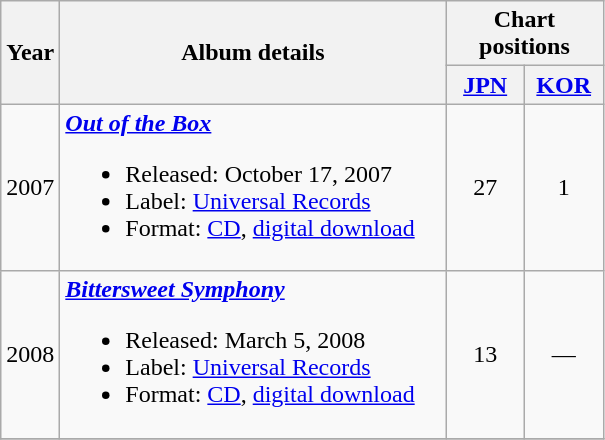<table class="wikitable">
<tr>
<th rowspan="2">Year</th>
<th rowspan="2" width="250">Album details</th>
<th colspan="2" width=90>Chart positions</th>
</tr>
<tr>
<th align=center width=45><a href='#'>JPN</a></th>
<th align=center width=45><a href='#'>KOR</a></th>
</tr>
<tr>
<td>2007</td>
<td><strong><em><a href='#'>Out of the Box</a></em></strong><br><ul><li>Released: October 17, 2007</li><li>Label: <a href='#'>Universal Records</a></li><li>Format: <a href='#'>CD</a>, <a href='#'>digital download</a></li></ul></td>
<td align=center>27</td>
<td align=center>1</td>
</tr>
<tr>
<td>2008</td>
<td><strong><em><a href='#'>Bittersweet Symphony</a></em></strong><br><ul><li>Released: March 5, 2008</li><li>Label: <a href='#'>Universal Records</a></li><li>Format: <a href='#'>CD</a>, <a href='#'>digital download</a></li></ul></td>
<td align=center>13</td>
<td align=center>—</td>
</tr>
<tr>
</tr>
</table>
